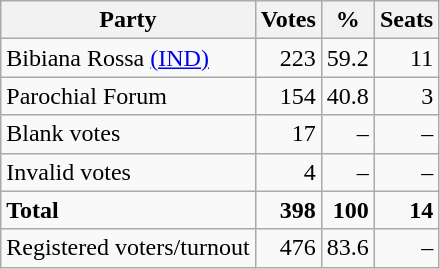<table class=wikitable style=text-align:right>
<tr>
<th>Party</th>
<th>Votes</th>
<th>%</th>
<th>Seats</th>
</tr>
<tr>
<td align=left>Bibiana Rossa <a href='#'>(IND)</a></td>
<td>223</td>
<td>59.2</td>
<td>11</td>
</tr>
<tr>
<td align=left>Parochial Forum</td>
<td>154</td>
<td>40.8</td>
<td>3</td>
</tr>
<tr>
<td align=left>Blank votes</td>
<td>17</td>
<td>–</td>
<td>–</td>
</tr>
<tr>
<td align=left>Invalid votes</td>
<td>4</td>
<td>–</td>
<td>–</td>
</tr>
<tr style="font-weight:bold">
<td align=left>Total</td>
<td>398</td>
<td>100</td>
<td>14</td>
</tr>
<tr>
<td align=left>Registered voters/turnout</td>
<td>476</td>
<td>83.6</td>
<td>–</td>
</tr>
</table>
